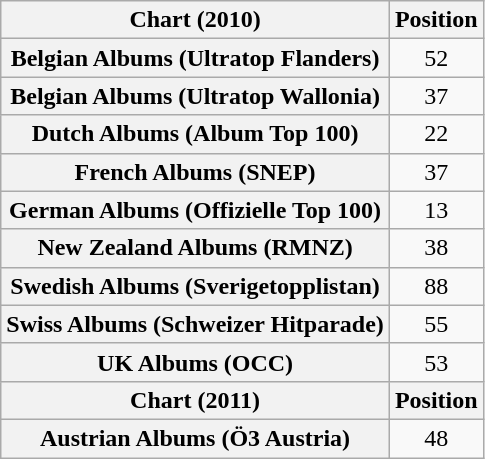<table class="wikitable plainrowheaders" style="text-align:center;">
<tr>
<th scope="col">Chart (2010)</th>
<th scope="col">Position</th>
</tr>
<tr>
<th scope="row">Belgian Albums (Ultratop Flanders)</th>
<td>52</td>
</tr>
<tr>
<th scope="row">Belgian Albums (Ultratop Wallonia)</th>
<td>37</td>
</tr>
<tr>
<th scope="row">Dutch Albums (Album Top 100)</th>
<td>22</td>
</tr>
<tr>
<th scope="row">French Albums (SNEP)</th>
<td>37</td>
</tr>
<tr>
<th scope="row">German Albums (Offizielle Top 100)</th>
<td>13</td>
</tr>
<tr>
<th scope="row">New Zealand Albums (RMNZ)</th>
<td>38</td>
</tr>
<tr>
<th scope="row">Swedish Albums (Sverigetopplistan)</th>
<td>88</td>
</tr>
<tr>
<th scope="row">Swiss Albums (Schweizer Hitparade)</th>
<td>55</td>
</tr>
<tr>
<th scope="row">UK Albums (OCC)</th>
<td>53</td>
</tr>
<tr>
<th scope="col">Chart (2011)</th>
<th scope="col">Position</th>
</tr>
<tr>
<th scope="row">Austrian Albums (Ö3 Austria)</th>
<td>48</td>
</tr>
</table>
